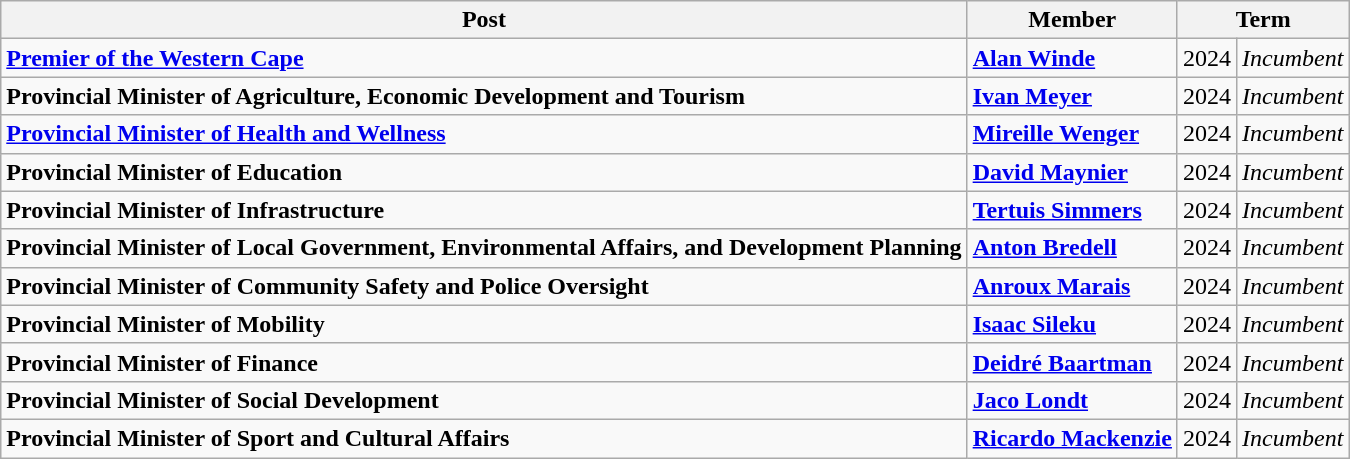<table class="wikitable">
<tr>
<th>Post</th>
<th>Member</th>
<th colspan="2">Term</th>
</tr>
<tr>
<td><strong><a href='#'>Premier of the Western Cape</a></strong></td>
<td><strong><a href='#'>Alan Winde</a></strong></td>
<td>2024</td>
<td><em>Incumbent</em></td>
</tr>
<tr>
<td><strong>Provincial Minister of Agriculture, Economic Development and Tourism</strong></td>
<td><strong><a href='#'>Ivan Meyer</a></strong></td>
<td>2024</td>
<td><em>Incumbent</em></td>
</tr>
<tr>
<td><a href='#'><strong>Provincial Minister of Health and Wellness</strong></a></td>
<td><strong><a href='#'>Mireille Wenger</a></strong></td>
<td>2024</td>
<td><em>Incumbent</em></td>
</tr>
<tr>
<td><strong>Provincial Minister of Education</strong></td>
<td><strong><a href='#'>David Maynier</a></strong></td>
<td>2024</td>
<td><em>Incumbent</em></td>
</tr>
<tr>
<td><strong>Provincial Minister of Infrastructure</strong></td>
<td><strong><a href='#'>Tertuis Simmers</a></strong></td>
<td>2024</td>
<td><em>Incumbent</em></td>
</tr>
<tr>
<td><strong>Provincial Minister of Local Government, Environmental Affairs, and Development Planning</strong></td>
<td><strong><a href='#'>Anton Bredell</a></strong></td>
<td>2024</td>
<td><em>Incumbent</em></td>
</tr>
<tr>
<td><strong>Provincial Minister of Community Safety and Police Oversight</strong></td>
<td><strong><a href='#'>Anroux Marais</a></strong></td>
<td>2024</td>
<td><em>Incumbent</em></td>
</tr>
<tr>
<td><strong>Provincial Minister of Mobility</strong></td>
<td><strong><a href='#'>Isaac Sileku</a></strong></td>
<td>2024</td>
<td><em>Incumbent</em></td>
</tr>
<tr>
<td><strong>Provincial Minister of Finance</strong></td>
<td><strong><a href='#'>Deidré Baartman</a></strong></td>
<td>2024</td>
<td><em>Incumbent</em></td>
</tr>
<tr>
<td><strong>Provincial Minister of Social Development</strong></td>
<td><strong><a href='#'>Jaco Londt</a></strong></td>
<td>2024</td>
<td><em>Incumbent</em></td>
</tr>
<tr>
<td><strong>Provincial Minister of Sport and Cultural Affairs</strong></td>
<td><strong><a href='#'>Ricardo Mackenzie</a></strong></td>
<td>2024</td>
<td><em>Incumbent</em></td>
</tr>
</table>
